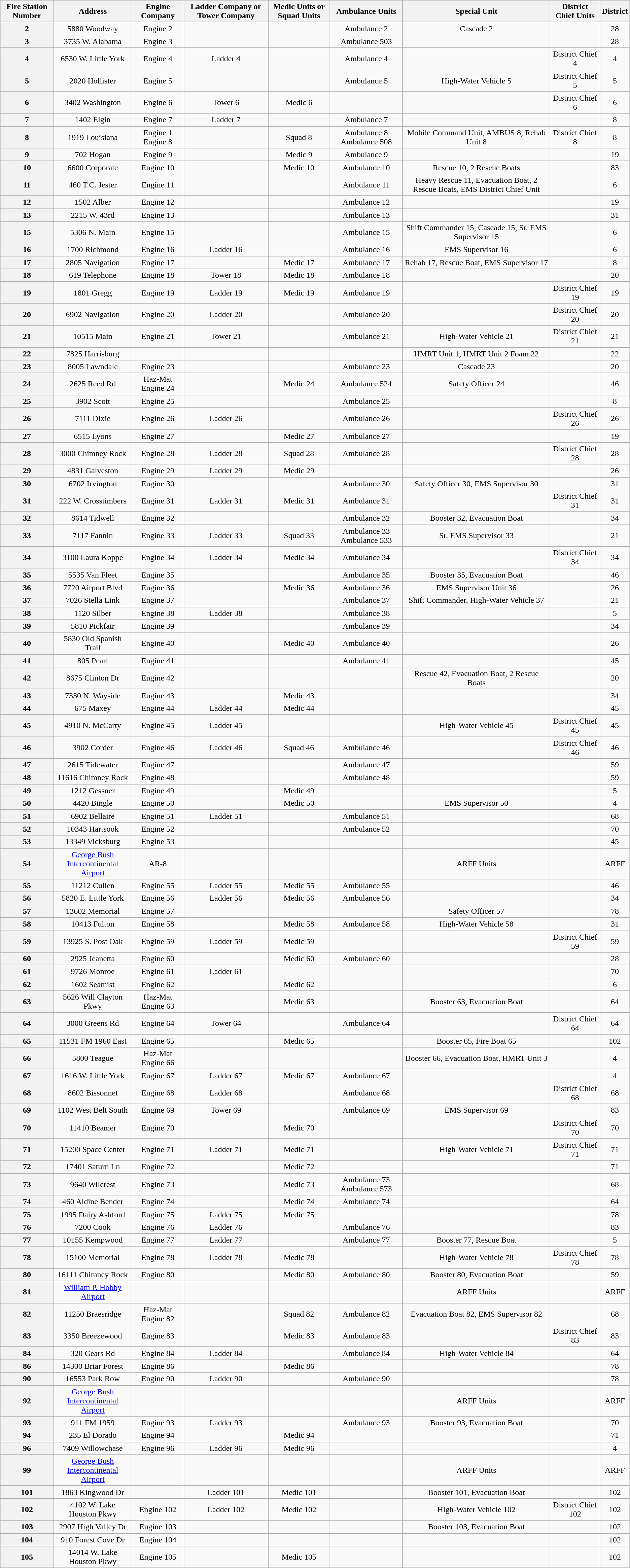<table class=wikitable style="text-align:center;">
<tr>
<th>Fire Station Number</th>
<th>Address</th>
<th>Engine Company</th>
<th>Ladder Company or Tower Company</th>
<th>Medic Units or Squad Units</th>
<th>Ambulance Units</th>
<th>Special Unit</th>
<th>District Chief Units</th>
<th>District</th>
</tr>
<tr>
<th>2</th>
<td>5880 Woodway</td>
<td>Engine 2</td>
<td></td>
<td></td>
<td>Ambulance 2</td>
<td>Cascade 2</td>
<td></td>
<td>28</td>
</tr>
<tr>
<th>3</th>
<td>3735 W. Alabama</td>
<td>Engine 3</td>
<td></td>
<td></td>
<td>Ambulance 503</td>
<td></td>
<td></td>
<td>28</td>
</tr>
<tr>
<th>4</th>
<td>6530 W. Little York</td>
<td>Engine 4</td>
<td>Ladder 4</td>
<td></td>
<td>Ambulance 4</td>
<td></td>
<td>District Chief 4</td>
<td>4</td>
</tr>
<tr>
<th>5</th>
<td>2020 Hollister</td>
<td>Engine 5</td>
<td></td>
<td></td>
<td>Ambulance 5</td>
<td>High-Water Vehicle 5</td>
<td>District Chief 5</td>
<td>5</td>
</tr>
<tr>
<th>6</th>
<td>3402 Washington</td>
<td>Engine 6</td>
<td>Tower 6</td>
<td>Medic 6</td>
<td></td>
<td></td>
<td>District Chief 6</td>
<td>6</td>
</tr>
<tr>
<th>7</th>
<td>1402 Elgin</td>
<td>Engine 7</td>
<td>Ladder 7</td>
<td></td>
<td>Ambulance  7</td>
<td></td>
<td></td>
<td>8</td>
</tr>
<tr>
<th>8</th>
<td>1919 Louisiana</td>
<td>Engine 1<br>Engine 8</td>
<td></td>
<td>Squad 8</td>
<td>Ambulance 8 Ambulance 508</td>
<td>Mobile Command Unit, AMBUS 8, Rehab Unit 8</td>
<td>District Chief 8</td>
<td>8</td>
</tr>
<tr>
<th>9</th>
<td>702 Hogan</td>
<td>Engine 9</td>
<td></td>
<td>Medic 9</td>
<td>Ambulance 9</td>
<td></td>
<td></td>
<td>19</td>
</tr>
<tr>
<th>10</th>
<td>6600 Corporate</td>
<td>Engine 10</td>
<td></td>
<td>Medic 10</td>
<td>Ambulance 10</td>
<td>Rescue 10, 2 Rescue Boats</td>
<td></td>
<td>83</td>
</tr>
<tr>
<th>11</th>
<td>460 T.C. Jester</td>
<td>Engine 11</td>
<td></td>
<td></td>
<td>Ambulance 11</td>
<td>Heavy Rescue 11, Evacuation Boat, 2 Rescue Boats, EMS District Chief Unit</td>
<td></td>
<td>6</td>
</tr>
<tr>
<th>12</th>
<td>1502 Alber</td>
<td>Engine 12</td>
<td></td>
<td></td>
<td>Ambulance 12</td>
<td></td>
<td></td>
<td>19</td>
</tr>
<tr>
<th>13</th>
<td>2215 W. 43rd</td>
<td>Engine 13</td>
<td></td>
<td></td>
<td>Ambulance 13</td>
<td></td>
<td></td>
<td>31</td>
</tr>
<tr>
<th>15</th>
<td>5306 N. Main</td>
<td>Engine 15</td>
<td></td>
<td></td>
<td>Ambulance 15</td>
<td>Shift Commander 15, Cascade 15, Sr. EMS Supervisor 15</td>
<td></td>
<td>6</td>
</tr>
<tr>
<th>16</th>
<td>1700 Richmond</td>
<td>Engine 16</td>
<td>Ladder 16</td>
<td></td>
<td>Ambulance 16</td>
<td>EMS Supervisor 16</td>
<td></td>
<td>6</td>
</tr>
<tr>
<th>17</th>
<td>2805 Navigation</td>
<td>Engine 17</td>
<td></td>
<td>Medic 17</td>
<td>Ambulance 17</td>
<td>Rehab 17, Rescue Boat, EMS Supervisor 17</td>
<td></td>
<td>8</td>
</tr>
<tr>
<th>18</th>
<td>619 Telephone</td>
<td>Engine 18</td>
<td>Tower 18</td>
<td>Medic 18</td>
<td>Ambulance 18</td>
<td></td>
<td></td>
<td>20</td>
</tr>
<tr>
<th>19</th>
<td>1801 Gregg</td>
<td>Engine 19</td>
<td>Ladder 19</td>
<td>Medic 19</td>
<td>Ambulance 19</td>
<td></td>
<td>District Chief 19</td>
<td>19</td>
</tr>
<tr>
<th>20</th>
<td>6902 Navigation</td>
<td>Engine 20</td>
<td>Ladder 20</td>
<td></td>
<td>Ambulance 20</td>
<td></td>
<td>District Chief 20</td>
<td>20</td>
</tr>
<tr>
<th>21</th>
<td>10515 Main</td>
<td>Engine 21</td>
<td>Tower 21</td>
<td></td>
<td>Ambulance 21</td>
<td>High-Water Vehicle 21</td>
<td>District Chief 21</td>
<td>21</td>
</tr>
<tr>
<th>22</th>
<td>7825 Harrisburg</td>
<td></td>
<td></td>
<td></td>
<td></td>
<td>HMRT Unit 1, HMRT Unit 2 Foam 22</td>
<td></td>
<td>22</td>
</tr>
<tr>
<th>23</th>
<td>8005 Lawndale</td>
<td>Engine 23</td>
<td></td>
<td></td>
<td>Ambulance 23</td>
<td>Cascade 23</td>
<td></td>
<td>20</td>
</tr>
<tr>
<th>24</th>
<td>2625 Reed Rd</td>
<td>Haz-Mat Engine 24</td>
<td></td>
<td>Medic 24</td>
<td>Ambulance 524</td>
<td>Safety Officer 24</td>
<td></td>
<td>46</td>
</tr>
<tr>
<th>25</th>
<td>3902 Scott</td>
<td>Engine 25</td>
<td></td>
<td></td>
<td>Ambulance 25</td>
<td></td>
<td></td>
<td>8</td>
</tr>
<tr>
<th>26</th>
<td>7111 Dixie</td>
<td>Engine 26</td>
<td>Ladder 26</td>
<td></td>
<td>Ambulance 26</td>
<td></td>
<td>District Chief 26</td>
<td>26</td>
</tr>
<tr>
<th>27</th>
<td>6515 Lyons</td>
<td>Engine 27</td>
<td></td>
<td>Medic 27</td>
<td>Ambulance 27</td>
<td></td>
<td></td>
<td>19</td>
</tr>
<tr>
<th>28</th>
<td>3000 Chimney Rock</td>
<td>Engine 28</td>
<td>Ladder 28</td>
<td>Squad 28</td>
<td>Ambulance 28</td>
<td></td>
<td>District Chief 28</td>
<td>28</td>
</tr>
<tr>
<th>29</th>
<td>4831 Galveston</td>
<td>Engine 29</td>
<td>Ladder 29</td>
<td>Medic 29</td>
<td></td>
<td></td>
<td></td>
<td>26</td>
</tr>
<tr>
<th>30</th>
<td>6702 Irvington</td>
<td>Engine 30</td>
<td></td>
<td></td>
<td>Ambulance 30</td>
<td>Safety Officer 30, EMS Supervisor 30</td>
<td></td>
<td>31</td>
</tr>
<tr>
<th>31</th>
<td>222 W. Crosstimbers</td>
<td>Engine 31</td>
<td>Ladder 31</td>
<td>Medic 31</td>
<td>Ambulance 31</td>
<td></td>
<td>District Chief 31</td>
<td>31</td>
</tr>
<tr>
<th>32</th>
<td>8614 Tidwell</td>
<td>Engine 32</td>
<td></td>
<td></td>
<td>Ambulance 32</td>
<td>Booster 32, Evacuation Boat</td>
<td></td>
<td>34</td>
</tr>
<tr>
<th>33</th>
<td>7117 Fannin</td>
<td>Engine 33</td>
<td>Ladder 33</td>
<td>Squad 33</td>
<td>Ambulance 33 Ambulance 533</td>
<td>Sr. EMS Supervisor 33</td>
<td></td>
<td>21</td>
</tr>
<tr>
<th>34</th>
<td>3100 Laura Koppe</td>
<td>Engine 34</td>
<td>Ladder 34</td>
<td>Medic 34</td>
<td>Ambulance 34</td>
<td></td>
<td>District Chief 34</td>
<td>34</td>
</tr>
<tr>
<th>35</th>
<td>5535 Van Fleet</td>
<td>Engine 35</td>
<td></td>
<td></td>
<td>Ambulance 35</td>
<td>Booster 35, Evacuation Boat</td>
<td></td>
<td>46</td>
</tr>
<tr>
<th>36</th>
<td>7720 Airport Blvd</td>
<td>Engine 36</td>
<td></td>
<td>Medic 36</td>
<td>Ambulance 36</td>
<td>EMS Supervisor Unit 36</td>
<td></td>
<td>26</td>
</tr>
<tr>
<th>37</th>
<td>7026 Stella Link</td>
<td>Engine 37</td>
<td></td>
<td></td>
<td>Ambulance 37</td>
<td>Shift Commander, High-Water Vehicle 37</td>
<td></td>
<td>21</td>
</tr>
<tr>
<th>38</th>
<td>1120 Silber</td>
<td>Engine 38</td>
<td>Ladder 38</td>
<td></td>
<td>Ambulance 38</td>
<td></td>
<td></td>
<td>5</td>
</tr>
<tr>
<th>39</th>
<td>5810 Pickfair</td>
<td>Engine 39</td>
<td></td>
<td></td>
<td>Ambulance 39</td>
<td></td>
<td></td>
<td>34</td>
</tr>
<tr>
<th>40</th>
<td>5830 Old Spanish Trail</td>
<td>Engine 40</td>
<td></td>
<td>Medic 40</td>
<td>Ambulance 40</td>
<td></td>
<td></td>
<td>26</td>
</tr>
<tr>
<th>41</th>
<td>805 Pearl</td>
<td>Engine 41</td>
<td></td>
<td></td>
<td>Ambulance 41</td>
<td></td>
<td></td>
<td>45</td>
</tr>
<tr>
<th>42</th>
<td>8675 Clinton Dr</td>
<td>Engine 42</td>
<td></td>
<td></td>
<td></td>
<td>Rescue 42, Evacuation Boat, 2 Rescue Boats</td>
<td></td>
<td>20</td>
</tr>
<tr>
<th>43</th>
<td>7330 N. Wayside</td>
<td>Engine 43</td>
<td></td>
<td>Medic 43</td>
<td></td>
<td></td>
<td></td>
<td>34</td>
</tr>
<tr>
<th>44</th>
<td>675 Maxey</td>
<td>Engine 44</td>
<td>Ladder 44</td>
<td>Medic 44</td>
<td></td>
<td></td>
<td></td>
<td>45</td>
</tr>
<tr>
<th>45</th>
<td>4910 N. McCarty</td>
<td>Engine 45</td>
<td>Ladder 45</td>
<td></td>
<td></td>
<td>High-Water Vehicle 45</td>
<td>District Chief 45</td>
<td>45</td>
</tr>
<tr>
<th>46</th>
<td>3902 Corder</td>
<td>Engine 46</td>
<td>Ladder 46</td>
<td>Squad 46</td>
<td>Ambulance 46</td>
<td></td>
<td>District Chief 46</td>
<td>46</td>
</tr>
<tr>
<th>47</th>
<td>2615 Tidewater</td>
<td>Engine 47</td>
<td></td>
<td></td>
<td>Ambulance 47</td>
<td></td>
<td></td>
<td>59</td>
</tr>
<tr>
<th>48</th>
<td>11616 Chimney Rock</td>
<td>Engine 48</td>
<td></td>
<td></td>
<td>Ambulance 48</td>
<td></td>
<td></td>
<td>59</td>
</tr>
<tr>
<th>49</th>
<td>1212 Gessner</td>
<td>Engine 49</td>
<td></td>
<td>Medic 49</td>
<td></td>
<td></td>
<td></td>
<td>5</td>
</tr>
<tr>
<th>50</th>
<td>4420 Bingle</td>
<td>Engine 50</td>
<td></td>
<td>Medic  50</td>
<td></td>
<td>EMS Supervisor 50</td>
<td></td>
<td>4</td>
</tr>
<tr>
<th>51</th>
<td>6902 Bellaire</td>
<td>Engine 51</td>
<td>Ladder 51</td>
<td></td>
<td>Ambulance 51</td>
<td></td>
<td></td>
<td>68</td>
</tr>
<tr>
<th>52</th>
<td>10343 Hartsook</td>
<td>Engine 52</td>
<td></td>
<td></td>
<td>Ambulance 52</td>
<td></td>
<td></td>
<td>70</td>
</tr>
<tr>
<th>53</th>
<td>13349 Vicksburg</td>
<td>Engine 53</td>
<td></td>
<td></td>
<td></td>
<td></td>
<td></td>
<td>45</td>
</tr>
<tr>
<th>54</th>
<td><a href='#'>George Bush <br> Intercontinental Airport</a></td>
<td>AR-8</td>
<td></td>
<td></td>
<td></td>
<td>ARFF Units</td>
<td></td>
<td>ARFF</td>
</tr>
<tr>
<th>55</th>
<td>11212 Cullen</td>
<td>Engine 55</td>
<td>Ladder 55</td>
<td>Medic 55</td>
<td>Ambulance 55</td>
<td></td>
<td></td>
<td>46</td>
</tr>
<tr>
<th>56</th>
<td>5820 E. Little York</td>
<td>Engine 56</td>
<td>Ladder 56</td>
<td>Medic 56</td>
<td>Ambulance 56</td>
<td></td>
<td></td>
<td>34</td>
</tr>
<tr>
<th>57</th>
<td>13602 Memorial</td>
<td>Engine 57</td>
<td></td>
<td></td>
<td></td>
<td>Safety Officer 57</td>
<td></td>
<td>78</td>
</tr>
<tr>
<th>58</th>
<td>10413 Fulton</td>
<td>Engine 58</td>
<td></td>
<td>Medic  58</td>
<td>Ambulance 58</td>
<td>High-Water Vehicle 58</td>
<td></td>
<td>31</td>
</tr>
<tr>
<th>59</th>
<td>13925 S. Post Oak</td>
<td>Engine 59</td>
<td>Ladder 59</td>
<td>Medic 59</td>
<td></td>
<td></td>
<td>District Chief 59</td>
<td>59</td>
</tr>
<tr>
<th>60</th>
<td>2925 Jeanetta</td>
<td>Engine 60</td>
<td></td>
<td>Medic 60</td>
<td>Ambulance 60</td>
<td></td>
<td></td>
<td>28</td>
</tr>
<tr>
<th>61</th>
<td>9726 Monroe</td>
<td>Engine 61</td>
<td>Ladder 61</td>
<td></td>
<td></td>
<td></td>
<td></td>
<td>70</td>
</tr>
<tr>
<th>62</th>
<td>1602 Seamist</td>
<td>Engine 62</td>
<td></td>
<td>Medic 62</td>
<td></td>
<td></td>
<td></td>
<td>6</td>
</tr>
<tr>
<th>63</th>
<td>5626 Will Clayton Pkwy</td>
<td>Haz-Mat Engine 63</td>
<td></td>
<td>Medic 63</td>
<td></td>
<td>Booster 63, Evacuation Boat</td>
<td></td>
<td>64</td>
</tr>
<tr>
<th>64</th>
<td>3000 Greens Rd</td>
<td>Engine 64</td>
<td>Tower 64</td>
<td></td>
<td>Ambulance 64</td>
<td></td>
<td>District Chief 64</td>
<td>64</td>
</tr>
<tr>
<th>65</th>
<td>11531 FM 1960 East</td>
<td>Engine 65</td>
<td></td>
<td>Medic 65</td>
<td></td>
<td>Booster 65, Fire Boat 65</td>
<td></td>
<td>102</td>
</tr>
<tr>
<th>66</th>
<td>5800 Teague</td>
<td>Haz-Mat Engine 66</td>
<td></td>
<td></td>
<td></td>
<td>Booster 66, Evacuation Boat, HMRT Unit 3</td>
<td></td>
<td>4</td>
</tr>
<tr>
<th>67</th>
<td>1616 W. Little York</td>
<td>Engine 67</td>
<td>Ladder 67</td>
<td>Medic 67</td>
<td>Ambulance 67</td>
<td></td>
<td></td>
<td>4</td>
</tr>
<tr>
<th>68</th>
<td>8602 Bissonnet</td>
<td>Engine 68</td>
<td>Ladder 68</td>
<td></td>
<td>Ambulance  68</td>
<td></td>
<td>District Chief  68</td>
<td>68</td>
</tr>
<tr>
<th>69</th>
<td>1102 West Belt South</td>
<td>Engine 69</td>
<td>Tower 69</td>
<td></td>
<td>Ambulance 69</td>
<td>EMS Supervisor 69</td>
<td></td>
<td>83</td>
</tr>
<tr>
<th>70</th>
<td>11410 Beamer</td>
<td>Engine 70</td>
<td></td>
<td>Medic 70</td>
<td></td>
<td></td>
<td>District Chief 70</td>
<td>70</td>
</tr>
<tr>
<th>71</th>
<td>15200 Space Center</td>
<td>Engine 71</td>
<td>Ladder 71</td>
<td>Medic 71</td>
<td></td>
<td>High-Water Vehicle 71</td>
<td>District Chief 71</td>
<td>71</td>
</tr>
<tr>
<th>72</th>
<td>17401 Saturn Ln</td>
<td>Engine 72</td>
<td></td>
<td>Medic 72</td>
<td></td>
<td></td>
<td></td>
<td>71</td>
</tr>
<tr>
<th>73</th>
<td>9640 Wilcrest</td>
<td>Engine 73</td>
<td></td>
<td>Medic 73</td>
<td>Ambulance 73 Ambulance 573</td>
<td></td>
<td></td>
<td>68</td>
</tr>
<tr>
<th>74</th>
<td>460 Aldine Bender</td>
<td>Engine 74</td>
<td></td>
<td>Medic 74</td>
<td>Ambulance 74</td>
<td></td>
<td></td>
<td>64</td>
</tr>
<tr>
<th>75</th>
<td>1995 Dairy Ashford</td>
<td>Engine 75</td>
<td>Ladder 75</td>
<td>Medic 75</td>
<td></td>
<td></td>
<td></td>
<td>78</td>
</tr>
<tr>
<th>76</th>
<td>7200 Cook</td>
<td>Engine 76</td>
<td>Ladder 76</td>
<td></td>
<td>Ambulance 76</td>
<td></td>
<td></td>
<td>83</td>
</tr>
<tr>
<th>77</th>
<td>10155 Kempwood</td>
<td>Engine 77</td>
<td>Ladder 77</td>
<td></td>
<td>Ambulance 77</td>
<td>Booster 77, Rescue Boat</td>
<td></td>
<td>5</td>
</tr>
<tr>
<th>78</th>
<td>15100 Memorial</td>
<td>Engine 78</td>
<td>Ladder 78</td>
<td>Medic 78</td>
<td></td>
<td>High-Water Vehicle 78</td>
<td>District Chief 78</td>
<td>78</td>
</tr>
<tr>
<th>80</th>
<td>16111 Chimney Rock</td>
<td>Engine 80</td>
<td></td>
<td>Medic 80</td>
<td>Ambulance 80</td>
<td>Booster 80, Evacuation Boat</td>
<td></td>
<td>59</td>
</tr>
<tr>
<th>81</th>
<td><a href='#'>William P. Hobby Airport</a></td>
<td></td>
<td></td>
<td></td>
<td></td>
<td>ARFF Units</td>
<td></td>
<td>ARFF</td>
</tr>
<tr>
<th>82</th>
<td>11250 Braesridge</td>
<td>Haz-Mat Engine 82</td>
<td></td>
<td>Squad 82</td>
<td>Ambulance 82</td>
<td>Evacuation Boat 82, EMS Supervisor 82</td>
<td></td>
<td>68</td>
</tr>
<tr>
<th>83</th>
<td>3350 Breezewood</td>
<td>Engine 83</td>
<td></td>
<td>Medic 83</td>
<td>Ambulance 83</td>
<td></td>
<td>District Chief 83</td>
<td>83</td>
</tr>
<tr>
<th>84</th>
<td>320 Gears Rd</td>
<td>Engine 84</td>
<td>Ladder 84</td>
<td></td>
<td>Ambulance 84</td>
<td>High-Water Vehicle 84</td>
<td></td>
<td>64</td>
</tr>
<tr>
<th>86</th>
<td>14300 Briar Forest</td>
<td>Engine 86</td>
<td></td>
<td>Medic 86</td>
<td></td>
<td></td>
<td></td>
<td>78</td>
</tr>
<tr>
<th>90</th>
<td>16553 Park Row</td>
<td>Engine 90</td>
<td>Ladder 90</td>
<td></td>
<td>Ambulance 90</td>
<td></td>
<td></td>
<td>78</td>
</tr>
<tr>
<th>92</th>
<td><a href='#'>George Bush <br> Intercontinental Airport</a></td>
<td></td>
<td></td>
<td></td>
<td></td>
<td>ARFF Units</td>
<td></td>
<td>ARFF</td>
</tr>
<tr>
<th>93</th>
<td>911 FM 1959</td>
<td>Engine 93</td>
<td>Ladder 93</td>
<td></td>
<td>Ambulance 93</td>
<td>Booster 93, Evacuation Boat</td>
<td></td>
<td>70</td>
</tr>
<tr>
<th>94</th>
<td>235 El Dorado</td>
<td>Engine 94</td>
<td></td>
<td>Medic 94</td>
<td></td>
<td></td>
<td></td>
<td>71</td>
</tr>
<tr>
<th>96</th>
<td>7409 Willowchase</td>
<td>Engine 96</td>
<td>Ladder 96</td>
<td>Medic 96</td>
<td></td>
<td></td>
<td></td>
<td>4</td>
</tr>
<tr>
<th>99</th>
<td><a href='#'>George Bush <br> Intercontinental Airport</a></td>
<td></td>
<td></td>
<td></td>
<td></td>
<td>ARFF Units</td>
<td></td>
<td>ARFF</td>
</tr>
<tr>
<th>101</th>
<td>1863 Kingwood Dr</td>
<td></td>
<td>Ladder 101</td>
<td>Medic 101</td>
<td></td>
<td>Booster 101, Evacuation Boat</td>
<td></td>
<td>102</td>
</tr>
<tr>
<th>102</th>
<td>4102 W. Lake Houston Pkwy</td>
<td>Engine 102</td>
<td>Ladder 102</td>
<td>Medic 102</td>
<td></td>
<td>High-Water Vehicle 102</td>
<td>District Chief 102</td>
<td>102</td>
</tr>
<tr>
<th>103</th>
<td>2907 High Valley Dr</td>
<td>Engine 103</td>
<td></td>
<td></td>
<td></td>
<td>Booster 103, Evacuation Boat</td>
<td></td>
<td>102</td>
</tr>
<tr>
<th>104</th>
<td>910 Forest Cove Dr</td>
<td>Engine 104</td>
<td></td>
<td></td>
<td></td>
<td></td>
<td></td>
<td>102</td>
</tr>
<tr>
<th>105</th>
<td>14014 W. Lake Houston Pkwy</td>
<td>Engine 105</td>
<td></td>
<td>Medic 105</td>
<td></td>
<td></td>
<td></td>
<td>102</td>
</tr>
</table>
